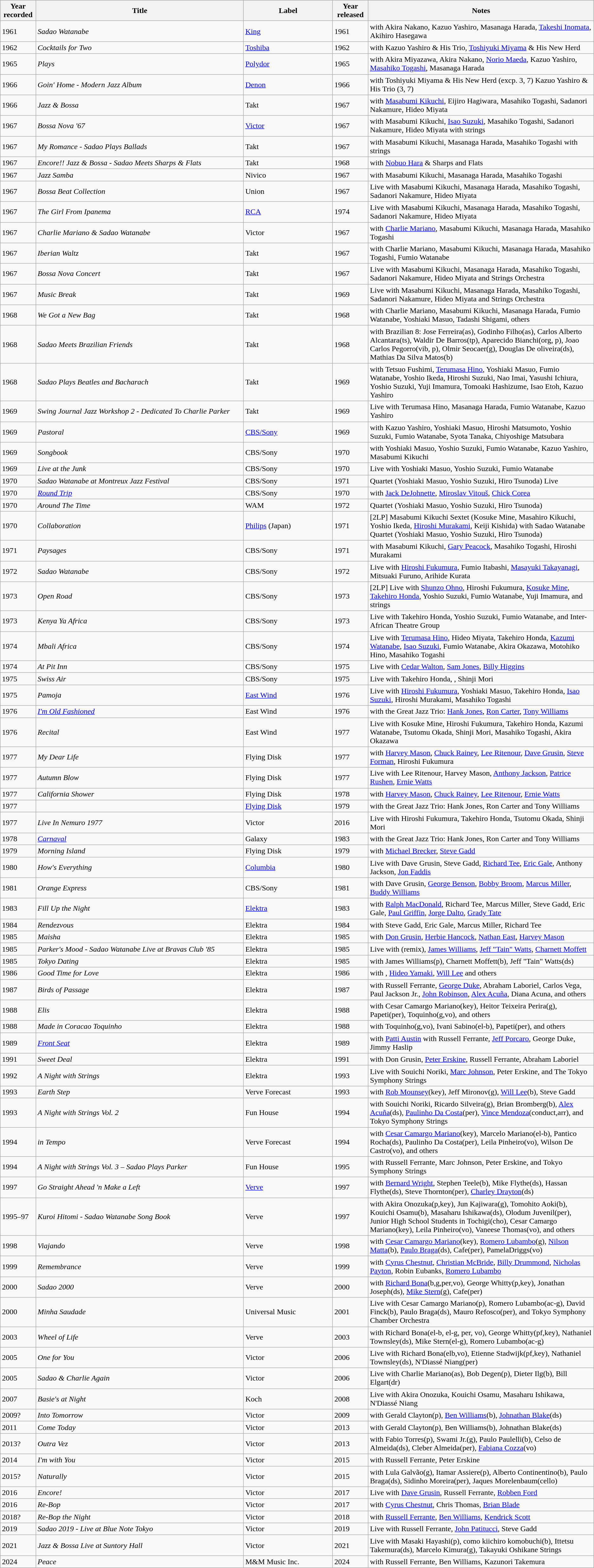<table class="wikitable">
<tr>
<th column style="width:6%;">Year recorded</th>
<th column style="width:35%;">Title</th>
<th column style="width:15%;">Label</th>
<th column style="width:6%;">Year released</th>
<th column style="width:38%;">Notes</th>
</tr>
<tr>
<td>1961</td>
<td><em>Sadao Watanabe</em></td>
<td><a href='#'>King</a></td>
<td>1961</td>
<td>with Akira Nakano, Kazuo Yashiro, Masanaga Harada, <a href='#'>Takeshi Inomata</a>, Akihiro Hasegawa</td>
</tr>
<tr>
<td>1962</td>
<td><em>Cocktails for Two</em></td>
<td><a href='#'>Toshiba</a></td>
<td>1962</td>
<td>with Kazuo Yashiro & His Trio, <a href='#'>Toshiyuki Miyama</a> & His New Herd</td>
</tr>
<tr>
<td>1965</td>
<td><em>Plays</em></td>
<td><a href='#'>Polydor</a></td>
<td>1965</td>
<td>with Akira Miyazawa, Akira Nakano, <a href='#'>Norio Maeda</a>, Kazuo Yashiro, <a href='#'>Masahiko Togashi</a>, Masanaga Harada</td>
</tr>
<tr>
<td>1966</td>
<td><em>Goin' Home - Modern Jazz Album</em></td>
<td><a href='#'>Denon</a></td>
<td>1966</td>
<td>with Toshiyuki Miyama & His New Herd (excp. 3, 7) Kazuo Yashiro & His Trio (3, 7)</td>
</tr>
<tr>
<td>1966</td>
<td><em>Jazz & Bossa</em></td>
<td>Takt</td>
<td>1967</td>
<td>with <a href='#'>Masabumi Kikuchi</a>, Eijiro Hagiwara, Masahiko Togashi, Sadanori Nakamure, Hideo Miyata</td>
</tr>
<tr>
<td>1967</td>
<td><em>Bossa Nova '67</em></td>
<td><a href='#'>Victor</a></td>
<td>1967</td>
<td>with Masabumi Kikuchi, <a href='#'>Isao Suzuki</a>, Masahiko Togashi, Sadanori Nakamure, Hideo Miyata with strings</td>
</tr>
<tr>
<td>1967</td>
<td><em>My Romance - Sadao Plays Ballads</em></td>
<td>Takt</td>
<td>1967</td>
<td>with Masabumi Kikuchi, Masanaga Harada, Masahiko Togashi with strings</td>
</tr>
<tr>
<td>1967</td>
<td><em>Encore!! Jazz & Bossa - Sadao Meets Sharps & Flats</em></td>
<td>Takt</td>
<td>1968</td>
<td>with <a href='#'>Nobuo Hara</a> & Sharps and Flats</td>
</tr>
<tr>
<td>1967</td>
<td><em>Jazz Samba</em></td>
<td>Nivico</td>
<td>1967</td>
<td>with Masabumi Kikuchi, Masanaga Harada, Masahiko Togashi</td>
</tr>
<tr>
<td>1967</td>
<td><em>Bossa Beat Collection</em></td>
<td>Union</td>
<td>1967</td>
<td>Live with Masabumi Kikuchi, Masanaga Harada, Masahiko Togashi, Sadanori Nakamure, Hideo Miyata</td>
</tr>
<tr>
<td>1967</td>
<td><em>The Girl From Ipanema</em></td>
<td><a href='#'>RCA</a></td>
<td>1974</td>
<td>Live with Masabumi Kikuchi, Masanaga Harada, Masahiko Togashi, Sadanori Nakamure, Hideo Miyata</td>
</tr>
<tr>
<td>1967</td>
<td><em>Charlie Mariano & Sadao Watanabe</em></td>
<td>Victor</td>
<td>1967</td>
<td>with <a href='#'>Charlie Mariano</a>, Masabumi Kikuchi, Masanaga Harada, Masahiko Togashi</td>
</tr>
<tr>
<td>1967</td>
<td><em>Iberian Waltz</em></td>
<td>Takt</td>
<td>1967</td>
<td>with Charlie Mariano, Masabumi Kikuchi, Masanaga Harada, Masahiko Togashi, Fumio Watanabe</td>
</tr>
<tr>
<td>1967</td>
<td><em>Bossa Nova Concert</em></td>
<td>Takt</td>
<td>1967</td>
<td>Live with Masabumi Kikuchi, Masanaga Harada, Masahiko Togashi, Sadanori Nakamure, Hideo Miyata and Strings Orchestra</td>
</tr>
<tr>
<td>1967</td>
<td><em>Music Break</em></td>
<td>Takt</td>
<td>1969</td>
<td>Live with Masabumi Kikuchi, Masanaga Harada, Masahiko Togashi, Sadanori Nakamure, Hideo Miyata and Strings Orchestra</td>
</tr>
<tr>
<td>1968</td>
<td><em>We Got a New Bag</em></td>
<td>Takt</td>
<td>1968</td>
<td>with Charlie Mariano, Masabumi Kikuchi, Masanaga Harada, Fumio Watanabe, Yoshiaki Masuo, Tadashi Shigami, others</td>
</tr>
<tr>
<td>1968</td>
<td><em>Sadao Meets Brazilian Friends</em></td>
<td>Takt</td>
<td>1968</td>
<td>with Brazilian 8: Jose Ferreira(as), Godinho Filho(as), Carlos Alberto Alcantara(ts), Waldir De Barros(tp), Aparecido Bianchi(org, p), Joao Carlos Pegorro(vib, p), Olmir Seocaer(g), Douglas De oliveira(ds), Mathias Da Silva Matos(b)</td>
</tr>
<tr>
<td>1968</td>
<td><em>Sadao Plays Beatles and Bacharach</em></td>
<td>Takt</td>
<td>1969</td>
<td>with Tetsuo Fushimi, <a href='#'>Terumasa Hino</a>, Yoshiaki Masuo, Fumio Watanabe, Yoshio Ikeda, Hiroshi Suzuki, Nao Imai, Yasushi Ichiura, Yoshio Suzuki, Yuji Imamura, Tomoaki Hashizume, Isao Etoh, Kazuo Yashiro</td>
</tr>
<tr>
<td>1969</td>
<td><em>Swing Journal Jazz Workshop 2 - Dedicated To Charlie Parker</em></td>
<td>Takt</td>
<td>1969</td>
<td>Live with Terumasa Hino, Masanaga Harada, Fumio Watanabe, Kazuo Yashiro</td>
</tr>
<tr>
<td>1969</td>
<td><em>Pastoral</em></td>
<td><a href='#'>CBS/Sony</a></td>
<td>1969</td>
<td>with Kazuo Yashiro, Yoshiaki Masuo, Hiroshi Matsumoto, Yoshio Suzuki, Fumio Watanabe, Syota Tanaka, Chiyoshige Matsubara</td>
</tr>
<tr>
<td>1969</td>
<td><em>Songbook</em></td>
<td>CBS/Sony</td>
<td>1970</td>
<td>with Yoshiaki Masuo, Yoshio Suzuki, Fumio Watanabe, Kazuo Yashiro, Masabumi Kikuchi</td>
</tr>
<tr>
<td>1969</td>
<td><em>Live at the Junk</em></td>
<td>CBS/Sony</td>
<td>1970</td>
<td>Live with Yoshiaki Masuo, Yoshio Suzuki, Fumio Watanabe</td>
</tr>
<tr>
<td>1970</td>
<td><em>Sadao Watanabe at Montreux Jazz Festival</em></td>
<td>CBS/Sony</td>
<td>1971</td>
<td>Quartet (Yoshiaki Masuo, Yoshio Suzuki, Hiro Tsunoda) Live</td>
</tr>
<tr>
<td>1970</td>
<td><em><a href='#'>Round Trip</a></em></td>
<td>CBS/Sony</td>
<td>1970</td>
<td>with <a href='#'>Jack DeJohnette</a>, <a href='#'>Miroslav Vitouš</a>, <a href='#'>Chick Corea</a></td>
</tr>
<tr>
<td>1970</td>
<td><em>Around The Time</em></td>
<td>WAM</td>
<td>1972</td>
<td>Quartet (Yoshiaki Masuo, Yoshio Suzuki, Hiro Tsunoda)</td>
</tr>
<tr>
<td>1970</td>
<td><em>Collaboration</em></td>
<td><a href='#'>Philips</a> (Japan)</td>
<td>1971</td>
<td>[2LP] Masabumi Kikuchi Sextet (Kosuke Mine, Masahiro Kikuchi, Yoshio Ikeda, <a href='#'>Hiroshi Murakami</a>, Keiji Kishida) with Sadao Watanabe Quartet (Yoshiaki Masuo, Yoshio Suzuki, Hiro Tsunoda)</td>
</tr>
<tr>
<td>1971</td>
<td><em>Paysages</em></td>
<td>CBS/Sony</td>
<td>1971</td>
<td>with Masabumi Kikuchi, <a href='#'>Gary Peacock</a>, Masahiko Togashi, Hiroshi Murakami</td>
</tr>
<tr>
<td>1972</td>
<td><em>Sadao Watanabe</em></td>
<td>CBS/Sony</td>
<td>1972</td>
<td>Live with <a href='#'>Hiroshi Fukumura</a>, Fumio Itabashi, <a href='#'>Masayuki Takayanagi</a>, Mitsuaki Furuno, Arihide Kurata</td>
</tr>
<tr>
<td>1973</td>
<td><em>Open Road</em></td>
<td>CBS/Sony</td>
<td>1973</td>
<td>[2LP] Live with <a href='#'>Shunzo Ohno</a>, Hiroshi Fukumura, <a href='#'>Kosuke Mine</a>, <a href='#'>Takehiro Honda</a>, Yoshio Suzuki, Fumio Watanabe, Yuji Imamura, and strings</td>
</tr>
<tr>
<td>1973</td>
<td><em>Kenya Ya Africa</em></td>
<td>CBS/Sony</td>
<td>1973</td>
<td>Live with Takehiro Honda, Yoshio Suzuki, Fumio Watanabe, and Inter-African Theatre Group</td>
</tr>
<tr>
<td>1974</td>
<td><em>Mbali Africa</em></td>
<td>CBS/Sony</td>
<td>1974</td>
<td>Live with <a href='#'>Terumasa Hino</a>, Hideo Miyata, Takehiro Honda, <a href='#'>Kazumi Watanabe</a>, <a href='#'>Isao Suzuki</a>, Fumio Watanabe, Akira Okazawa, Motohiko Hino, Masahiko Togashi</td>
</tr>
<tr>
<td>1974</td>
<td><em>At Pit Inn</em></td>
<td>CBS/Sony</td>
<td>1975</td>
<td>Live with <a href='#'>Cedar Walton</a>, <a href='#'>Sam Jones</a>, <a href='#'>Billy Higgins</a></td>
</tr>
<tr>
<td>1975</td>
<td><em>Swiss Air</em></td>
<td>CBS/Sony</td>
<td>1975</td>
<td>Live with Takehiro Honda, , Shinji Mori</td>
</tr>
<tr>
<td>1975</td>
<td><em>Pamoja</em></td>
<td><a href='#'>East Wind</a></td>
<td>1976</td>
<td>Live with <a href='#'>Hiroshi Fukumura</a>, Yoshiaki Masuo, Takehiro Honda, <a href='#'>Isao Suzuki</a>, Hiroshi Murakami, Masahiko Togashi</td>
</tr>
<tr>
<td>1976</td>
<td><em><a href='#'>I'm Old Fashioned</a></em></td>
<td>East Wind</td>
<td>1976</td>
<td>with the Great Jazz Trio: <a href='#'>Hank Jones</a>, <a href='#'>Ron Carter</a>, <a href='#'>Tony Williams</a></td>
</tr>
<tr>
<td>1976</td>
<td><em>Recital</em></td>
<td>East Wind</td>
<td>1977</td>
<td>Live with Kosuke Mine, Hiroshi Fukumura, Takehiro Honda, Kazumi Watanabe, Tsutomu Okada, Shinji Mori, Masahiko Togashi, Akira Okazawa</td>
</tr>
<tr>
<td>1977</td>
<td><em>My Dear Life</em></td>
<td>Flying Disk</td>
<td>1977</td>
<td>with <a href='#'>Harvey Mason</a>, <a href='#'>Chuck Rainey</a>, <a href='#'>Lee Ritenour</a>, <a href='#'>Dave Grusin</a>, <a href='#'>Steve Forman</a>, Hiroshi Fukumura</td>
</tr>
<tr>
<td>1977</td>
<td><em>Autumn Blow</em></td>
<td>Flying Disk</td>
<td>1977</td>
<td>Live with Lee Ritenour, Harvey Mason, <a href='#'>Anthony Jackson</a>, <a href='#'>Patrice Rushen</a>, <a href='#'>Ernie Watts</a></td>
</tr>
<tr>
<td>1977</td>
<td><em>California Shower</em></td>
<td>Flying Disk</td>
<td>1978</td>
<td>with <a href='#'>Harvey Mason</a>, <a href='#'>Chuck Rainey</a>, <a href='#'>Lee Ritenour</a>, <a href='#'>Ernie Watts</a></td>
</tr>
<tr>
<td>1977</td>
<td><em></em></td>
<td><a href='#'>Flying Disk</a></td>
<td>1979</td>
<td>with the Great Jazz Trio: Hank Jones, Ron Carter and Tony Williams</td>
</tr>
<tr>
<td>1977</td>
<td><em>Live In Nemuro 1977</em></td>
<td>Victor</td>
<td>2016</td>
<td>Live with Hiroshi Fukumura, Takehiro Honda, Tsutomu Okada, Shinji Mori</td>
</tr>
<tr>
<td>1978</td>
<td><em><a href='#'>Carnaval</a></em></td>
<td>Galaxy</td>
<td>1983</td>
<td>with the Great Jazz Trio: Hank Jones, Ron Carter and Tony Williams</td>
</tr>
<tr>
<td>1979</td>
<td><em>Morning Island</em></td>
<td>Flying Disk</td>
<td>1979</td>
<td>with <a href='#'>Michael Brecker</a>, <a href='#'>Steve Gadd</a></td>
</tr>
<tr>
<td>1980</td>
<td><em>How's Everything</em></td>
<td><a href='#'>Columbia</a></td>
<td>1980</td>
<td>Live with Dave Grusin, Steve Gadd, <a href='#'>Richard Tee</a>, <a href='#'>Eric Gale</a>, Anthony Jackson, <a href='#'>Jon Faddis</a></td>
</tr>
<tr>
<td>1981</td>
<td><em>Orange Express</em></td>
<td>CBS/Sony</td>
<td>1981</td>
<td>with Dave Grusin, <a href='#'>George Benson</a>, <a href='#'>Bobby Broom</a>, <a href='#'>Marcus Miller</a>, <a href='#'>Buddy Williams</a></td>
</tr>
<tr>
<td>1983</td>
<td><em>Fill Up the Night</em></td>
<td><a href='#'>Elektra</a></td>
<td>1983</td>
<td>with <a href='#'>Ralph MacDonald</a>, Richard Tee, Marcus Miller, Steve Gadd, Eric Gale, <a href='#'>Paul Griffin</a>, <a href='#'>Jorge Dalto</a>, <a href='#'>Grady Tate</a></td>
</tr>
<tr>
<td>1984</td>
<td><em>Rendezvous</em></td>
<td>Elektra</td>
<td>1984</td>
<td>with Steve Gadd, Eric Gale, Marcus Miller, Richard Tee</td>
</tr>
<tr>
<td>1985</td>
<td><em>Maisha</em></td>
<td>Elektra</td>
<td>1985</td>
<td>with <a href='#'>Don Grusin</a>, <a href='#'>Herbie Hancock</a>, <a href='#'>Nathan East</a>, <a href='#'>Harvey Mason</a></td>
</tr>
<tr>
<td>1985</td>
<td><em>Parker's Mood - Sadao Watanabe Live at Bravas Club '85</em></td>
<td>Elektra</td>
<td>1985</td>
<td>Live with (remix), <a href='#'>James Williams</a>, <a href='#'>Jeff "Tain" Watts</a>, <a href='#'>Charnett Moffett</a></td>
</tr>
<tr>
<td>1985</td>
<td><em>Tokyo Dating</em></td>
<td>Elektra</td>
<td>1985</td>
<td>with James Williams(p), Charnett Moffett(b), Jeff "Tain" Watts(ds)</td>
</tr>
<tr>
<td>1986</td>
<td><em>Good Time for Love</em></td>
<td>Elektra</td>
<td>1986</td>
<td>with , <a href='#'>Hideo Yamaki</a>, <a href='#'>Will Lee</a> and others</td>
</tr>
<tr>
<td>1987</td>
<td><em>Birds of Passage</em></td>
<td>Elektra</td>
<td>1987</td>
<td>with Russell Ferrante, <a href='#'>George Duke</a>, Abraham Laboriel, Carlos Vega, Paul Jackson Jr.,  <a href='#'>John Robinson</a>, <a href='#'>Alex Acuña</a>, Diana Acuna, and others</td>
</tr>
<tr>
<td>1988</td>
<td><em>Elis</em></td>
<td>Elektra</td>
<td>1988</td>
<td>with Cesar Camargo Mariano(key), Heitor Teixeira Perira(g), Papeti(per), Toquinho(g,vo), and others</td>
</tr>
<tr>
<td>1988</td>
<td><em>Made in Coracao Toquinho</em></td>
<td>Elektra</td>
<td>1988</td>
<td>with Toquinho(g,vo), Ivani Sabino(el-b), Papeti(per), and others</td>
</tr>
<tr>
<td>1989</td>
<td><em><a href='#'>Front Seat</a></em></td>
<td>Elektra</td>
<td>1989</td>
<td>with <a href='#'>Patti Austin</a> with Russell Ferrante, <a href='#'>Jeff Porcaro</a>, George Duke, Jimmy Haslip</td>
</tr>
<tr>
<td>1991</td>
<td><em>Sweet Deal</em></td>
<td>Elektra</td>
<td>1991</td>
<td>with Don Grusin, <a href='#'>Peter Erskine</a>, Russell Ferrante, Abraham Laboriel</td>
</tr>
<tr>
<td>1992</td>
<td><em>A Night with Strings</em></td>
<td>Elektra</td>
<td>1993</td>
<td>Live with Souichi Noriki, <a href='#'>Marc Johnson</a>, Peter Erskine, and The Tokyo Symphony Strings</td>
</tr>
<tr>
<td>1993</td>
<td><em>Earth Step</em></td>
<td>Verve Forecast</td>
<td>1993</td>
<td>with <a href='#'>Rob Mounsey</a>(key), Jeff Mironov(g), <a href='#'>Will Lee</a>(b), Steve Gadd</td>
</tr>
<tr>
<td>1993</td>
<td><em>A Night with Strings Vol. 2</em></td>
<td>Fun House</td>
<td>1994</td>
<td>with Souichi Noriki, Ricardo Silveira(g), Brian Bromberg(b), <a href='#'>Alex Acuña</a>(ds), <a href='#'>Paulinho Da Costa</a>(per), <a href='#'>Vince Mendoza</a>(conduct,arr), and Tokyo Symphony Strings</td>
</tr>
<tr>
<td>1994</td>
<td><em>in Tempo</em></td>
<td>Verve Forecast</td>
<td>1994</td>
<td>with <a href='#'>Cesar Camargo Mariano</a>(key), Marcelo Mariano(el-b), Pantico Rocha(ds), Paulinho Da Costa(per), Leila Pinheiro(vo), Wilson De Castro(vo), and others</td>
</tr>
<tr>
<td>1994</td>
<td><em>A Night with Strings Vol. 3 – Sadao Plays Parker</em></td>
<td>Fun House</td>
<td>1995</td>
<td>with Russell Ferrante, Marc Johnson, Peter Erskine, and Tokyo Symphony Strings</td>
</tr>
<tr>
<td>1997</td>
<td><em>Go Straight Ahead 'n Make a Left</em></td>
<td><a href='#'>Verve</a></td>
<td>1997</td>
<td>with <a href='#'>Bernard Wright</a>, Stephen Teele(b), Mike Flythe(ds), Hassan Flythe(ds), Steve Thornton(per), <a href='#'>Charley Drayton</a>(ds)</td>
</tr>
<tr>
<td>1995–97</td>
<td><em>Kuroi Hitomi - Sadao Watanabe Song Book</em></td>
<td>Verve</td>
<td>1997</td>
<td>with Akira Onozuka(p,key), Jun Kajiwara(g), Tomohito Aoki(b), Kouichi Osamu(b), Masaharu Ishikawa(ds), Olodum Juvenil(per), Junior High School Students in Tochigi(cho), Cesar Camargo Mariano(key), Leila Pinheiro(vo), Vaneese Thomas(vo), and others</td>
</tr>
<tr>
<td>1998</td>
<td><em>Viajando</em></td>
<td>Verve</td>
<td>1998</td>
<td>with <a href='#'>Cesar Camargo Mariano</a>(key), <a href='#'>Romero Lubambo</a>(g), <a href='#'>Nilson Matta</a>(b), <a href='#'>Paulo Braga</a>(ds), Cafe(per), PamelaDriggs(vo)</td>
</tr>
<tr>
<td>1999</td>
<td><em>Remembrance</em></td>
<td>Verve</td>
<td>1999</td>
<td>with <a href='#'>Cyrus Chestnut</a>, <a href='#'>Christian McBride</a>, <a href='#'>Billy Drummond</a>,  <a href='#'>Nicholas Payton</a>, Robin Eubanks, <a href='#'>Romero Lubambo</a></td>
</tr>
<tr>
<td> 2000</td>
<td><em>Sadao 2000</em></td>
<td>Verve</td>
<td>2000</td>
<td>with <a href='#'>Richard Bona</a>(b,g,per,vo), George Whitty(p,key), Jonathan Joseph(ds), <a href='#'>Mike Stern</a>(g), Cafe(per)</td>
</tr>
<tr>
<td> 2000</td>
<td><em>Minha Saudade</em></td>
<td>Universal Music</td>
<td>2001</td>
<td>Live with Cesar Camargo Mariano(p), Romero Lubambo(ac-g), David Finck(b), Paulo Braga(ds), Mauro Refosco(per), and Tokyo Symphony Chamber Orchestra</td>
</tr>
<tr>
<td>2003</td>
<td><em>Wheel of Life</em></td>
<td>Verve</td>
<td>2003</td>
<td>with Richard Bona(el-b, el-g, per, vo), George Whitty(pf,key), Nathaniel Townsley(ds), Mike Stern(el-g), Romero Lubambo(ac-g)</td>
</tr>
<tr>
<td>2005</td>
<td><em>One for You</em></td>
<td>Victor</td>
<td>2006</td>
<td>Live with Richard Bona(elb,vo), Etienne Stadwijk(pf,key), Nathaniel Townsley(ds), N'Diassé Niang(per)</td>
</tr>
<tr>
<td>2005</td>
<td><em>Sadao & Charlie Again</em></td>
<td>Victor</td>
<td>2006</td>
<td>Live with Charlie Mariano(as), Bob Degen(p), Dieter Ilg(b), Bill Elgart(dr)</td>
</tr>
<tr>
<td>2007</td>
<td><em>Basie's at Night</em></td>
<td>Koch</td>
<td>2008</td>
<td>Live with Akira Onozuka, Kouichi Osamu, Masaharu Ishikawa, N'Diassé Niang</td>
</tr>
<tr>
<td>2009?</td>
<td><em>Into Tomorrow</em></td>
<td>Victor</td>
<td>2009</td>
<td>with Gerald Clayton(p), <a href='#'>Ben Williams</a>(b), <a href='#'>Johnathan Blake</a>(ds)</td>
</tr>
<tr>
<td>2011</td>
<td><em>Come Today</em></td>
<td>Victor</td>
<td>2013</td>
<td>with Gerald Clayton(p), Ben Williams(b), Johnathan Blake(ds)</td>
</tr>
<tr>
<td>2013?</td>
<td><em>Outra Vez</em></td>
<td>Victor</td>
<td>2013</td>
<td>with Fabio Torres(p), Swami Jr.(g), Paulo Paulelli(b), Celso de Almeida(ds), Cleber Almeida(per), <a href='#'>Fabiana Cozza</a>(vo)</td>
</tr>
<tr>
<td>2014</td>
<td><em>I'm with You</em></td>
<td>Victor</td>
<td>2015</td>
<td>with Russell Ferrante, Peter Erskine</td>
</tr>
<tr>
<td>2015?</td>
<td><em>Naturally</em></td>
<td>Victor</td>
<td>2015</td>
<td>with Lula Galvão(g), Itamar Assiere(p), Alberto Continentino(b), Paulo Braga(ds), Sidinho Moreira(per), Jaques Morelenbaum(cello)</td>
</tr>
<tr>
<td>2016</td>
<td><em>Encore!</em></td>
<td>Victor</td>
<td>2017</td>
<td>Live with <a href='#'>Dave Grusin</a>, Russell Ferrante, <a href='#'>Robben Ford</a></td>
</tr>
<tr>
<td>2016</td>
<td><em>Re-Bop</em></td>
<td>Victor</td>
<td>2017</td>
<td>with <a href='#'>Cyrus Chestnut</a>, Chris Thomas, <a href='#'>Brian Blade</a></td>
</tr>
<tr>
<td>2018?</td>
<td><em>Re-Bop the Night</em></td>
<td>Victor</td>
<td>2018</td>
<td>with <a href='#'>Russell Ferrante</a>, <a href='#'>Ben Williams</a>, <a href='#'>Kendrick Scott</a></td>
</tr>
<tr>
<td>2019</td>
<td><em>Sadao 2019 - Live at Blue Note Tokyo</em></td>
<td>Victor</td>
<td>2019</td>
<td>Live with Russell Ferrante, <a href='#'>John Patitucci</a>, Steve Gadd</td>
</tr>
<tr>
<td>2021</td>
<td><em>Jazz & Bossa Live at Suntory Hall</em></td>
<td>Victor</td>
<td>2021</td>
<td>Live with Masaki Hayashi(p), como kiichiro komobuchi(b), Ittetsu Takemura(ds), Marcelo Kimura(g), Takayuki Oshikane Strings</td>
</tr>
<tr>
<td>2024</td>
<td><em>Peace</em></td>
<td>M&M Music Inc.</td>
<td>2024</td>
<td>with Russell Ferrante, Ben Williams, Kazunori Takemura</td>
</tr>
</table>
